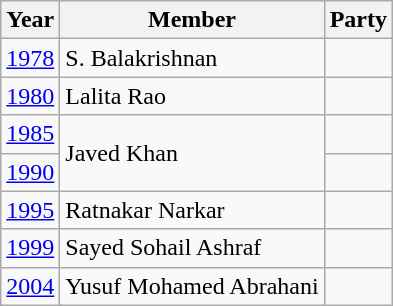<table class="wikitable">
<tr>
<th>Year</th>
<th>Member</th>
<th colspan="2">Party</th>
</tr>
<tr>
<td><a href='#'>1978</a></td>
<td>S. Balakrishnan</td>
<td></td>
</tr>
<tr>
<td><a href='#'>1980</a></td>
<td>Lalita Rao</td>
<td></td>
</tr>
<tr>
<td><a href='#'>1985</a></td>
<td rowspan="2">Javed Khan</td>
<td></td>
</tr>
<tr>
<td><a href='#'>1990</a></td>
</tr>
<tr>
<td><a href='#'>1995</a></td>
<td>Ratnakar Narkar</td>
<td></td>
</tr>
<tr>
<td><a href='#'>1999</a></td>
<td>Sayed Sohail Ashraf</td>
<td></td>
</tr>
<tr>
<td><a href='#'>2004</a></td>
<td>Yusuf Mohamed Abrahani</td>
</tr>
</table>
